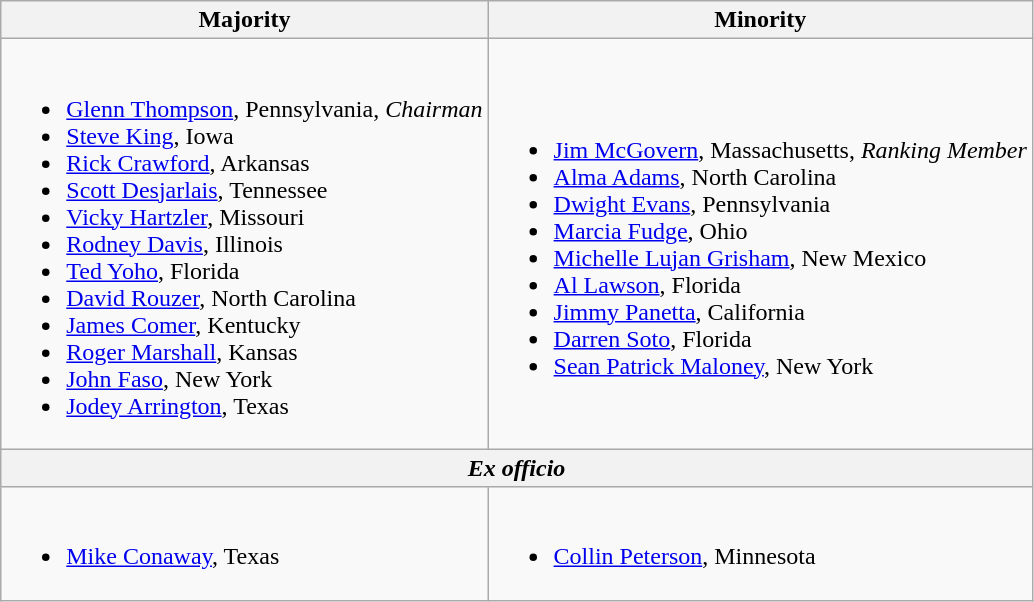<table class=wikitable>
<tr>
<th>Majority</th>
<th>Minority</th>
</tr>
<tr>
<td><br><ul><li><a href='#'>Glenn Thompson</a>, Pennsylvania, <em>Chairman</em></li><li><a href='#'>Steve King</a>, Iowa</li><li><a href='#'>Rick Crawford</a>, Arkansas</li><li><a href='#'>Scott Desjarlais</a>, Tennessee</li><li><a href='#'>Vicky Hartzler</a>, Missouri</li><li><a href='#'>Rodney Davis</a>, Illinois</li><li><a href='#'>Ted Yoho</a>, Florida</li><li><a href='#'>David Rouzer</a>, North Carolina</li><li><a href='#'>James Comer</a>, Kentucky</li><li><a href='#'>Roger Marshall</a>, Kansas</li><li><a href='#'>John Faso</a>, New York</li><li><a href='#'>Jodey Arrington</a>, Texas</li></ul></td>
<td><br><ul><li><a href='#'>Jim McGovern</a>, Massachusetts, <em>Ranking Member</em></li><li><a href='#'>Alma Adams</a>, North Carolina</li><li><a href='#'>Dwight Evans</a>, Pennsylvania</li><li><a href='#'>Marcia Fudge</a>, Ohio</li><li><a href='#'>Michelle Lujan Grisham</a>, New Mexico</li><li><a href='#'>Al Lawson</a>, Florida</li><li><a href='#'>Jimmy Panetta</a>, California</li><li><a href='#'>Darren Soto</a>, Florida</li><li><a href='#'>Sean Patrick Maloney</a>, New York</li></ul></td>
</tr>
<tr>
<th colspan=2><em>Ex officio</em></th>
</tr>
<tr>
<td><br><ul><li><a href='#'>Mike Conaway</a>, Texas</li></ul></td>
<td><br><ul><li><a href='#'>Collin Peterson</a>, Minnesota</li></ul></td>
</tr>
</table>
